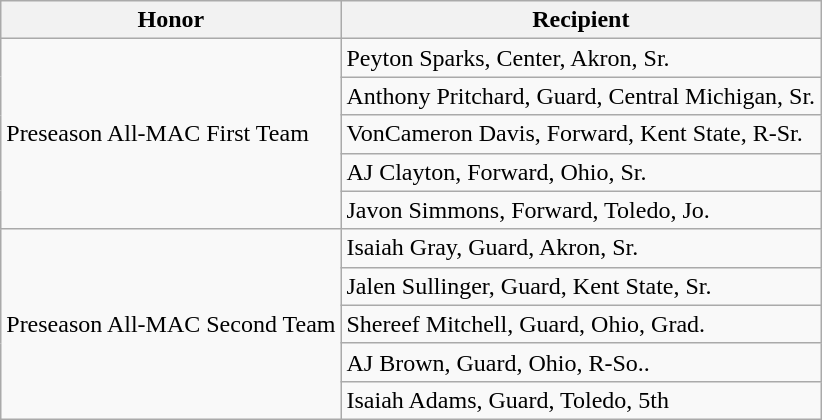<table class="wikitable" border="1">
<tr>
<th>Honor</th>
<th>Recipient</th>
</tr>
<tr>
<td rowspan=5 valign=middle>Preseason All-MAC First Team</td>
<td>Peyton Sparks, Center, Akron, Sr.</td>
</tr>
<tr>
<td>Anthony Pritchard, Guard, Central Michigan, Sr.</td>
</tr>
<tr>
<td>VonCameron Davis, Forward, Kent State, R-Sr.</td>
</tr>
<tr>
<td>AJ Clayton, Forward, Ohio, Sr.</td>
</tr>
<tr>
<td>Javon Simmons, Forward, Toledo, Jo.</td>
</tr>
<tr>
<td rowspan=6 valign=middle>Preseason All-MAC Second Team</td>
<td>Isaiah Gray, Guard, Akron, Sr.</td>
</tr>
<tr>
<td>Jalen Sullinger, Guard, Kent State, Sr.</td>
</tr>
<tr>
<td>Shereef Mitchell, Guard, Ohio, Grad.</td>
</tr>
<tr>
<td>AJ Brown, Guard, Ohio, R-So..</td>
</tr>
<tr>
<td>Isaiah Adams, Guard, Toledo, 5th</td>
</tr>
</table>
